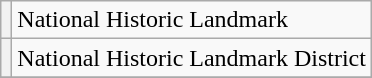<table class="wikitable">
<tr>
<th></th>
<td>National Historic Landmark</td>
</tr>
<tr>
<th><sup></sup></th>
<td>National Historic Landmark District</td>
</tr>
<tr>
</tr>
</table>
